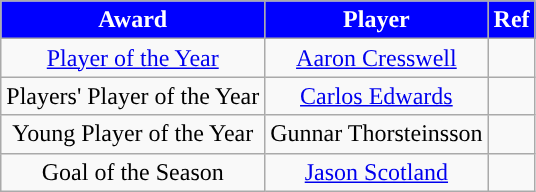<table class="wikitable" style="text-align:center">
<tr>
<th style="background:blue; color:white; width=0%">Award</th>
<th style="background:blue; color:white; width=0%">Player</th>
<th style="background:blue; color:white; width=0%">Ref</th>
</tr>
<tr>
<td><a href='#'>Player of the Year</a></td>
<td> <a href='#'>Aaron Cresswell</a></td>
<td></td>
</tr>
<tr>
<td>Players' Player of the Year</td>
<td> <a href='#'>Carlos Edwards</a></td>
<td></td>
</tr>
<tr>
<td>Young Player of the Year</td>
<td> Gunnar Thorsteinsson</td>
<td></td>
</tr>
<tr>
<td>Goal of the Season</td>
<td> <a href='#'>Jason Scotland</a></td>
<td></td>
</tr>
</table>
